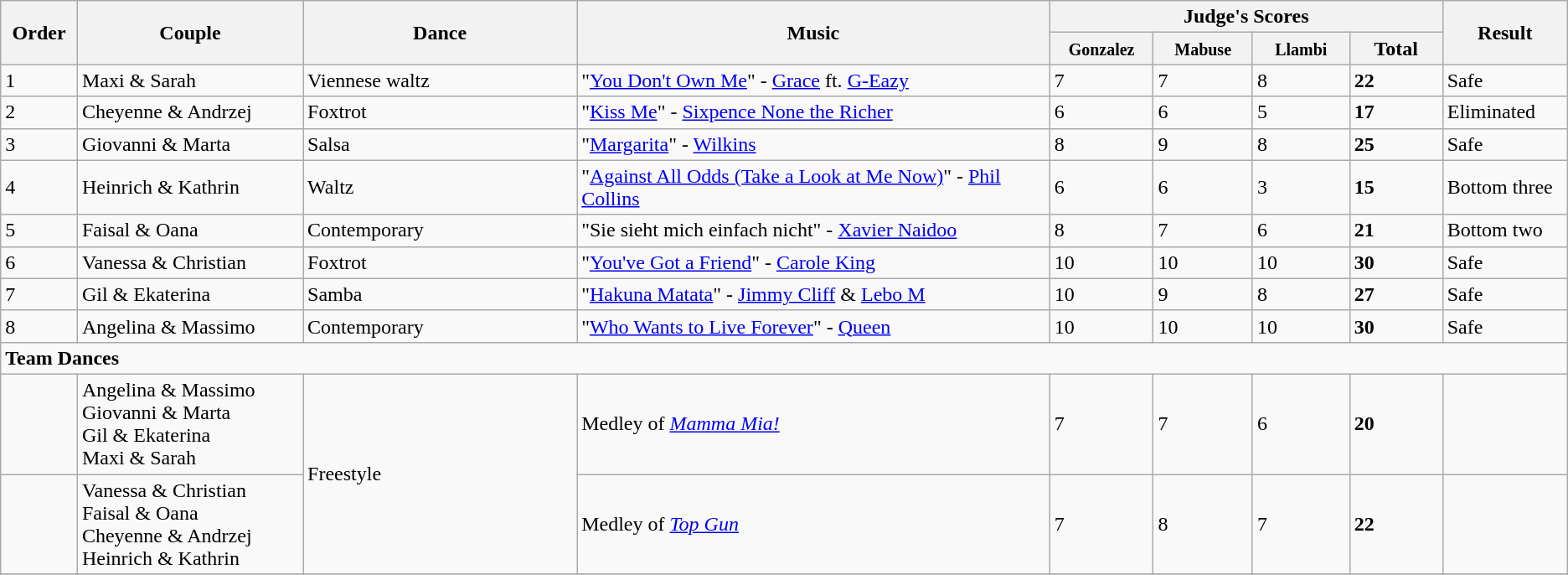<table class="wikitable sortable center">
<tr>
<th rowspan="2" style="width: 4em">Order</th>
<th rowspan="2" style="width: 17em">Couple</th>
<th rowspan="2" style="width: 20em">Dance</th>
<th rowspan="2" style="width: 40em">Music</th>
<th colspan="4">Judge's Scores</th>
<th rowspan="2" style="width: 7em">Result</th>
</tr>
<tr>
<th style="width: 6em"><small> Gonzalez</small></th>
<th style="width: 6em"><small> Mabuse</small></th>
<th style="width: 6em"><small> Llambi</small></th>
<th style="width: 6em">Total</th>
</tr>
<tr>
<td>1</td>
<td>Maxi & Sarah</td>
<td>Viennese waltz</td>
<td>"<a href='#'>You Don't Own Me</a>" - <a href='#'>Grace</a> ft. <a href='#'>G-Eazy</a></td>
<td>7</td>
<td>7</td>
<td>8</td>
<td><strong>22</strong></td>
<td>Safe</td>
</tr>
<tr>
<td>2</td>
<td>Cheyenne & Andrzej</td>
<td>Foxtrot</td>
<td>"<a href='#'>Kiss Me</a>" - <a href='#'>Sixpence None the Richer</a></td>
<td>6</td>
<td>6</td>
<td>5</td>
<td><strong>17</strong></td>
<td>Eliminated</td>
</tr>
<tr>
<td>3</td>
<td>Giovanni & Marta</td>
<td>Salsa</td>
<td>"<a href='#'>Margarita</a>" - <a href='#'>Wilkins</a></td>
<td>8</td>
<td>9</td>
<td>8</td>
<td><strong>25</strong></td>
<td>Safe</td>
</tr>
<tr>
<td>4</td>
<td>Heinrich & Kathrin</td>
<td>Waltz</td>
<td>"<a href='#'>Against All Odds (Take a Look at Me Now)</a>" - <a href='#'>Phil Collins</a></td>
<td>6</td>
<td>6</td>
<td>3</td>
<td><strong>15</strong></td>
<td>Bottom three</td>
</tr>
<tr>
<td>5</td>
<td>Faisal & Oana</td>
<td>Contemporary</td>
<td>"Sie sieht mich einfach nicht" - <a href='#'>Xavier Naidoo</a></td>
<td>8</td>
<td>7</td>
<td>6</td>
<td><strong>21</strong></td>
<td>Bottom two</td>
</tr>
<tr>
<td>6</td>
<td>Vanessa & Christian</td>
<td>Foxtrot</td>
<td>"<a href='#'>You've Got a Friend</a>" - <a href='#'>Carole King</a></td>
<td>10</td>
<td>10</td>
<td>10</td>
<td><strong>30</strong></td>
<td>Safe</td>
</tr>
<tr>
<td>7</td>
<td>Gil & Ekaterina</td>
<td>Samba</td>
<td>"<a href='#'>Hakuna Matata</a>" - <a href='#'>Jimmy Cliff</a> & <a href='#'>Lebo M</a></td>
<td>10</td>
<td>9</td>
<td>8</td>
<td><strong>27</strong></td>
<td>Safe</td>
</tr>
<tr>
<td>8</td>
<td>Angelina & Massimo</td>
<td>Contemporary</td>
<td>"<a href='#'>Who Wants to Live Forever</a>" - <a href='#'>Queen</a></td>
<td>10</td>
<td>10</td>
<td>10</td>
<td><strong>30</strong></td>
<td>Safe</td>
</tr>
<tr>
<td colspan="10"><strong>Team Dances</strong></td>
</tr>
<tr>
<td></td>
<td>Angelina & Massimo<br>Giovanni & Marta<br>Gil & Ekaterina<br>Maxi & Sarah</td>
<td rowspan=2>Freestyle</td>
<td>Medley of <em><a href='#'>Mamma Mia!</a></em></td>
<td>7</td>
<td>7</td>
<td>6</td>
<td><strong>20</strong></td>
<td></td>
</tr>
<tr>
<td></td>
<td>Vanessa & Christian<br>Faisal & Oana<br>Cheyenne & Andrzej<br>Heinrich & Kathrin</td>
<td>Medley of <em><a href='#'>Top Gun</a></em></td>
<td>7</td>
<td>8</td>
<td>7</td>
<td><strong>22</strong></td>
<td></td>
</tr>
<tr>
</tr>
</table>
